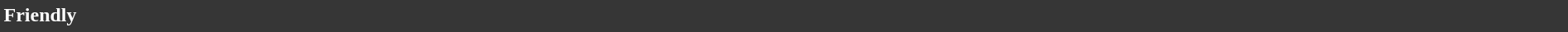<table style="width: 100%; background:#363636; color:white;">
<tr>
<td><strong>Friendly</strong></td>
</tr>
<tr>
</tr>
</table>
